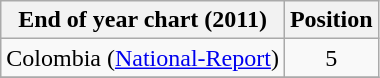<table class="wikitable sortable">
<tr>
<th>End of year chart (2011)</th>
<th>Position</th>
</tr>
<tr>
<td align="left">Colombia (<a href='#'>National-Report</a>)</td>
<td align="center">5</td>
</tr>
<tr>
</tr>
</table>
